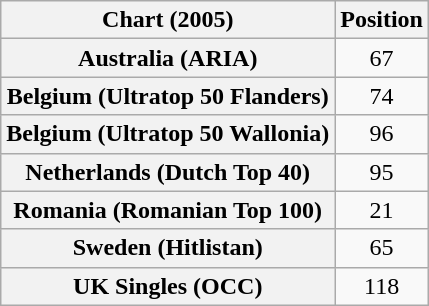<table class="wikitable sortable plainrowheaders" style="text-align:center">
<tr>
<th scope="col">Chart (2005)</th>
<th scope="col">Position</th>
</tr>
<tr>
<th scope="row">Australia (ARIA)</th>
<td>67</td>
</tr>
<tr>
<th scope="row">Belgium (Ultratop 50 Flanders)</th>
<td>74</td>
</tr>
<tr>
<th scope="row">Belgium (Ultratop 50 Wallonia)</th>
<td>96</td>
</tr>
<tr>
<th scope="row">Netherlands (Dutch Top 40)</th>
<td>95</td>
</tr>
<tr>
<th scope="row">Romania (Romanian Top 100)</th>
<td>21</td>
</tr>
<tr>
<th scope="row">Sweden (Hitlistan)</th>
<td>65</td>
</tr>
<tr>
<th scope="row">UK Singles (OCC)</th>
<td>118</td>
</tr>
</table>
